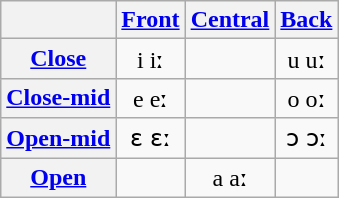<table class="wikitable" style="text-align:center">
<tr>
<th></th>
<th><a href='#'>Front</a></th>
<th><a href='#'>Central</a></th>
<th><a href='#'>Back</a></th>
</tr>
<tr align="center">
<th><a href='#'>Close</a></th>
<td>i iː</td>
<td></td>
<td>u uː</td>
</tr>
<tr>
<th><a href='#'>Close-mid</a></th>
<td>e eː</td>
<td></td>
<td>o oː</td>
</tr>
<tr>
<th><a href='#'>Open-mid</a></th>
<td>ɛ ɛː</td>
<td></td>
<td>ɔ ɔː</td>
</tr>
<tr align="center">
<th><a href='#'>Open</a></th>
<td></td>
<td>a aː</td>
<td></td>
</tr>
</table>
